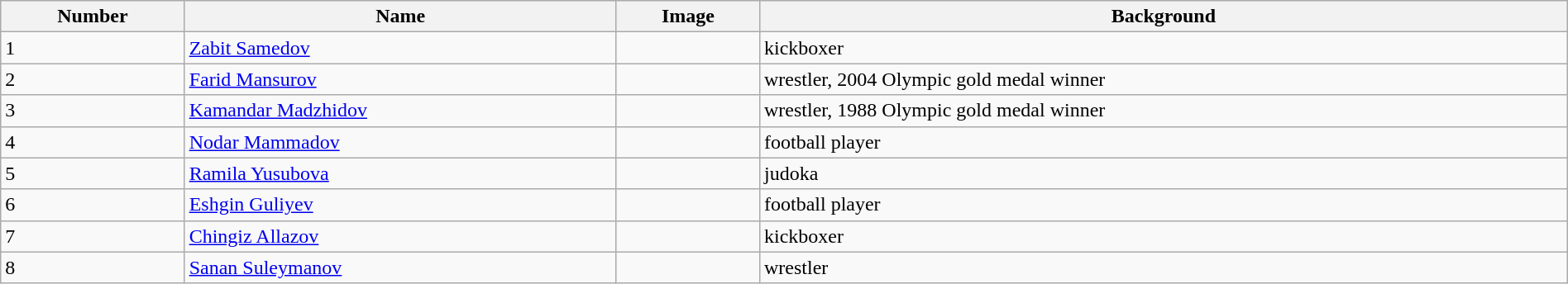<table class="wikitable plainrowheaders sortable" style="font-size:100%;width:100%">
<tr>
<th scope="col">Number</th>
<th scope="col">Name</th>
<th scope="col">Image</th>
<th scope="col">Background</th>
</tr>
<tr>
<td>1</td>
<td><a href='#'>Zabit Samedov</a></td>
<td></td>
<td>kickboxer</td>
</tr>
<tr>
<td>2</td>
<td><a href='#'>Farid Mansurov</a></td>
<td></td>
<td>wrestler, 2004 Olympic gold medal winner</td>
</tr>
<tr>
<td>3</td>
<td><a href='#'>Kamandar Madzhidov</a></td>
<td></td>
<td>wrestler, 1988 Olympic gold medal winner</td>
</tr>
<tr>
<td>4</td>
<td><a href='#'>Nodar Mammadov</a></td>
<td></td>
<td>football player</td>
</tr>
<tr>
<td>5</td>
<td><a href='#'>Ramila Yusubova</a></td>
<td></td>
<td>judoka</td>
</tr>
<tr>
<td>6</td>
<td><a href='#'>Eshgin Guliyev</a></td>
<td></td>
<td>football player</td>
</tr>
<tr>
<td>7</td>
<td><a href='#'>Chingiz Allazov</a></td>
<td></td>
<td>kickboxer</td>
</tr>
<tr>
<td>8</td>
<td><a href='#'>Sanan Suleymanov</a></td>
<td></td>
<td>wrestler</td>
</tr>
</table>
